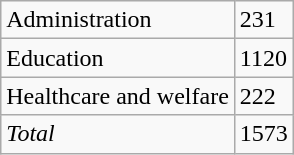<table class="wikitable">
<tr>
<td>Administration</td>
<td>231</td>
</tr>
<tr>
<td>Education</td>
<td>1120</td>
</tr>
<tr>
<td>Healthcare and welfare</td>
<td>222</td>
</tr>
<tr>
<td><em>Total</em></td>
<td>1573</td>
</tr>
</table>
